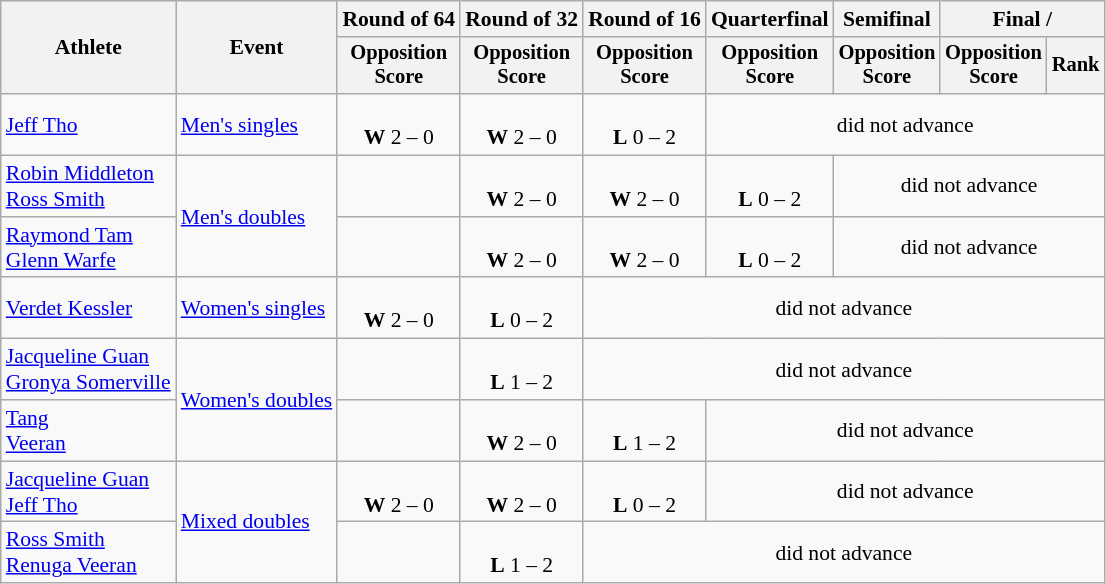<table class=wikitable style="font-size:90%">
<tr>
<th rowspan=2>Athlete</th>
<th rowspan=2>Event</th>
<th>Round of 64</th>
<th>Round of 32</th>
<th>Round of 16</th>
<th>Quarterfinal</th>
<th>Semifinal</th>
<th colspan=2>Final / </th>
</tr>
<tr style="font-size:95%">
<th>Opposition<br>Score</th>
<th>Opposition<br>Score</th>
<th>Opposition<br>Score</th>
<th>Opposition<br>Score</th>
<th>Opposition<br>Score</th>
<th>Opposition<br>Score</th>
<th>Rank</th>
</tr>
<tr align=center>
<td align=left><a href='#'>Jeff Tho</a></td>
<td align=left><a href='#'>Men's singles</a></td>
<td><br><strong>W</strong> 2 – 0</td>
<td><br><strong>W</strong> 2 – 0</td>
<td><br><strong>L</strong> 0 – 2</td>
<td colspan=4>did not advance</td>
</tr>
<tr align=center>
<td align=left><a href='#'>Robin Middleton</a><br><a href='#'>Ross Smith</a></td>
<td align=left rowspan=2><a href='#'>Men's doubles</a></td>
<td></td>
<td><br><strong>W</strong> 2 – 0</td>
<td><br><strong>W</strong> 2 – 0</td>
<td><br><strong>L</strong> 0 – 2</td>
<td colspan=3>did not advance</td>
</tr>
<tr align=center>
<td align=left><a href='#'>Raymond Tam</a><br><a href='#'>Glenn Warfe</a></td>
<td></td>
<td><br><strong>W</strong> 2 – 0</td>
<td><br><strong>W</strong> 2 – 0</td>
<td><br><strong>L</strong> 0 – 2</td>
<td colspan=3>did not advance</td>
</tr>
<tr align=center>
<td align=left><a href='#'>Verdet Kessler</a></td>
<td align=left><a href='#'>Women's singles</a></td>
<td><br><strong>W</strong> 2 – 0</td>
<td><br><strong>L</strong> 0 – 2</td>
<td colspan=5>did not advance</td>
</tr>
<tr align=center>
<td align=left><a href='#'>Jacqueline Guan</a><br><a href='#'>Gronya Somerville</a></td>
<td align=left rowspan=2><a href='#'>Women's doubles</a></td>
<td></td>
<td><br><strong>L</strong> 1 – 2</td>
<td colspan=5>did not advance</td>
</tr>
<tr align=center>
<td align=left><a href='#'>Tang</a><br><a href='#'>Veeran</a></td>
<td></td>
<td><br><strong>W</strong> 2 – 0</td>
<td><br><strong>L</strong> 1 – 2</td>
<td colspan=4>did not advance</td>
</tr>
<tr align=center>
<td align=left><a href='#'>Jacqueline Guan</a><br><a href='#'>Jeff Tho</a></td>
<td align=left rowspan=2><a href='#'>Mixed doubles</a></td>
<td><br><strong>W</strong> 2 – 0</td>
<td><br><strong>W</strong> 2 – 0</td>
<td><br><strong>L</strong> 0 – 2</td>
<td colspan=4>did not advance</td>
</tr>
<tr align=center>
<td align=left><a href='#'>Ross Smith</a><br><a href='#'>Renuga Veeran</a></td>
<td></td>
<td><br><strong>L</strong> 1 – 2</td>
<td colspan=5>did not advance</td>
</tr>
</table>
